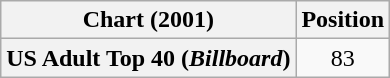<table class="wikitable plainrowheaders" style="text-align:center">
<tr>
<th>Chart (2001)</th>
<th>Position</th>
</tr>
<tr>
<th scope="row">US Adult Top 40 (<em>Billboard</em>)</th>
<td>83</td>
</tr>
</table>
